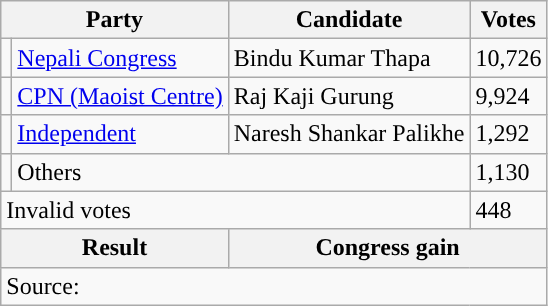<table class="wikitable">
<tr>
<th colspan="2">Party</th>
<th>Candidate</th>
<th>Votes</th>
</tr>
<tr>
<td style="background-color:"></td>
<td><a href='#'>Nepali Congress</a></td>
<td>Bindu Kumar Thapa</td>
<td>10,726</td>
</tr>
<tr>
<td style="background-color:"></td>
<td><a href='#'>CPN (Maoist Centre)</a></td>
<td>Raj Kaji Gurung</td>
<td>9,924</td>
</tr>
<tr>
<td style="background-color:"></td>
<td><a href='#'>Independent</a></td>
<td>Naresh Shankar Palikhe</td>
<td>1,292</td>
</tr>
<tr>
<td></td>
<td colspan="2">Others</td>
<td>1,130</td>
</tr>
<tr>
<td colspan="3">Invalid votes</td>
<td>448</td>
</tr>
<tr>
<th colspan="2">Result</th>
<th colspan="2">Congress gain</th>
</tr>
<tr>
<td colspan="4">Source: </td>
</tr>
</table>
